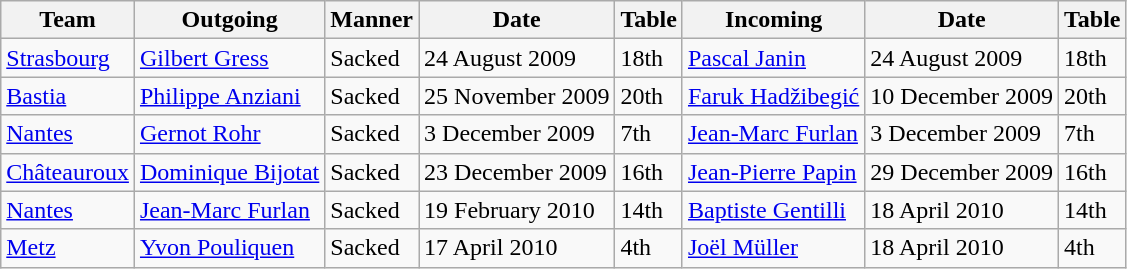<table class="wikitable">
<tr>
<th>Team</th>
<th>Outgoing</th>
<th>Manner</th>
<th>Date</th>
<th>Table</th>
<th>Incoming</th>
<th>Date</th>
<th>Table</th>
</tr>
<tr>
<td><a href='#'>Strasbourg</a></td>
<td> <a href='#'>Gilbert Gress</a></td>
<td>Sacked</td>
<td>24 August 2009</td>
<td>18th</td>
<td> <a href='#'>Pascal Janin</a></td>
<td>24 August 2009</td>
<td>18th</td>
</tr>
<tr>
<td><a href='#'>Bastia</a></td>
<td> <a href='#'>Philippe Anziani</a></td>
<td>Sacked</td>
<td>25 November 2009</td>
<td>20th</td>
<td> <a href='#'>Faruk Hadžibegić</a></td>
<td>10 December 2009</td>
<td>20th</td>
</tr>
<tr>
<td><a href='#'>Nantes</a></td>
<td> <a href='#'>Gernot Rohr</a></td>
<td>Sacked</td>
<td>3 December 2009</td>
<td>7th</td>
<td> <a href='#'>Jean-Marc Furlan</a></td>
<td>3 December 2009</td>
<td>7th</td>
</tr>
<tr>
<td><a href='#'>Châteauroux</a></td>
<td> <a href='#'>Dominique Bijotat</a></td>
<td>Sacked</td>
<td>23 December 2009</td>
<td>16th</td>
<td> <a href='#'>Jean-Pierre Papin</a></td>
<td>29 December 2009</td>
<td>16th</td>
</tr>
<tr>
<td><a href='#'>Nantes</a></td>
<td> <a href='#'>Jean-Marc Furlan</a></td>
<td>Sacked</td>
<td>19 February 2010</td>
<td>14th</td>
<td> <a href='#'>Baptiste Gentilli</a></td>
<td>18 April 2010</td>
<td>14th</td>
</tr>
<tr>
<td><a href='#'>Metz</a></td>
<td> <a href='#'>Yvon Pouliquen</a></td>
<td>Sacked</td>
<td>17 April 2010</td>
<td>4th</td>
<td> <a href='#'>Joël Müller</a></td>
<td>18 April 2010</td>
<td>4th</td>
</tr>
</table>
